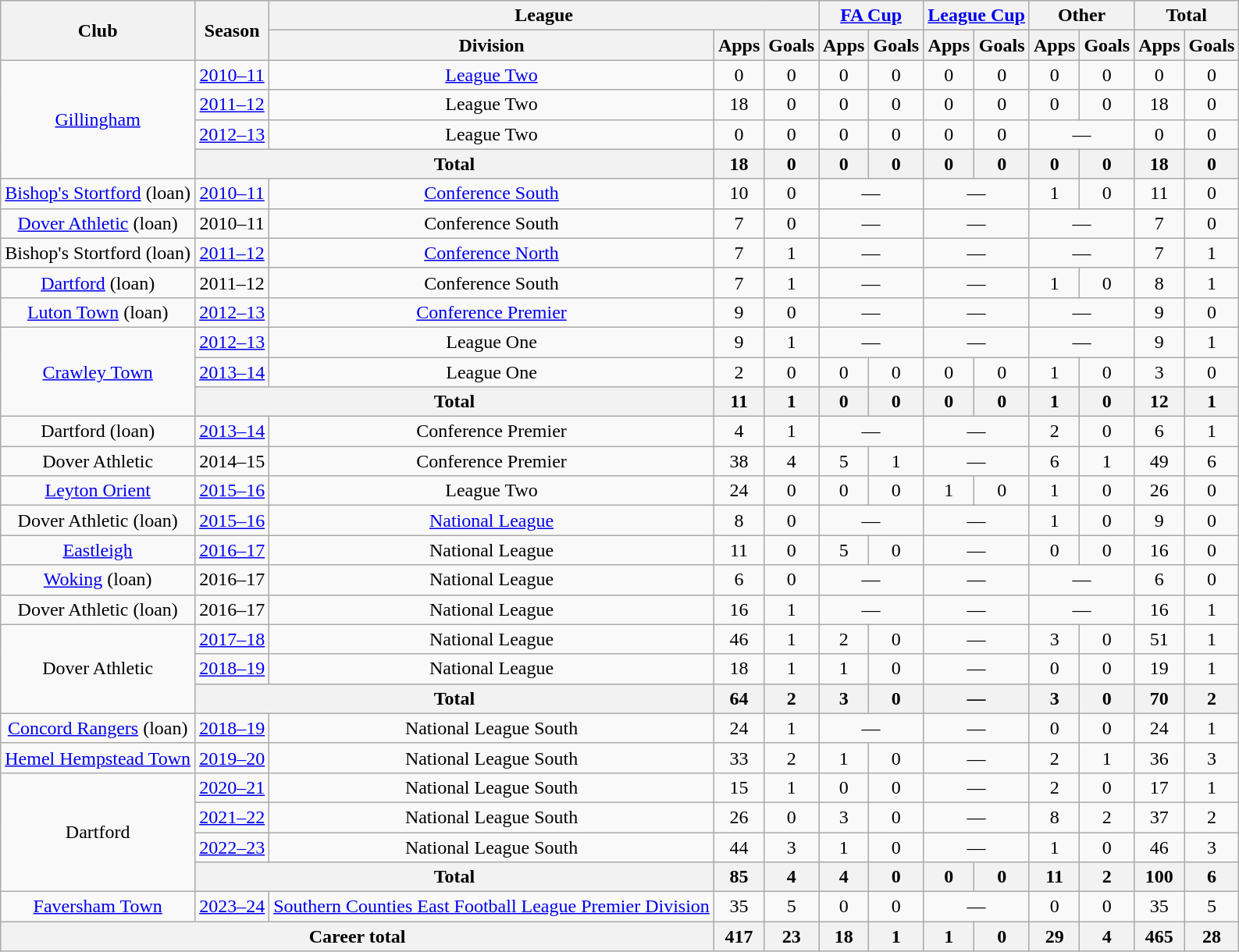<table class="wikitable" style="text-align: center;">
<tr>
<th rowspan="2">Club</th>
<th rowspan="2">Season</th>
<th colspan="3">League</th>
<th colspan="2"><a href='#'>FA Cup</a></th>
<th colspan="2"><a href='#'>League Cup</a></th>
<th colspan="2">Other</th>
<th colspan="2">Total</th>
</tr>
<tr>
<th>Division</th>
<th>Apps</th>
<th>Goals</th>
<th>Apps</th>
<th>Goals</th>
<th>Apps</th>
<th>Goals</th>
<th>Apps</th>
<th>Goals</th>
<th>Apps</th>
<th>Goals</th>
</tr>
<tr>
<td rowspan="4"><a href='#'>Gillingham</a></td>
<td><a href='#'>2010–11</a></td>
<td><a href='#'>League Two</a></td>
<td>0</td>
<td>0</td>
<td>0</td>
<td>0</td>
<td>0</td>
<td>0</td>
<td>0</td>
<td>0</td>
<td>0</td>
<td>0</td>
</tr>
<tr>
<td><a href='#'>2011–12</a></td>
<td>League Two</td>
<td>18</td>
<td>0</td>
<td>0</td>
<td>0</td>
<td>0</td>
<td>0</td>
<td>0</td>
<td>0</td>
<td>18</td>
<td>0</td>
</tr>
<tr>
<td><a href='#'>2012–13</a></td>
<td>League Two</td>
<td>0</td>
<td>0</td>
<td>0</td>
<td>0</td>
<td>0</td>
<td>0</td>
<td colspan="2">—</td>
<td>0</td>
<td>0</td>
</tr>
<tr>
<th colspan="2">Total</th>
<th>18</th>
<th>0</th>
<th>0</th>
<th>0</th>
<th>0</th>
<th>0</th>
<th>0</th>
<th>0</th>
<th>18</th>
<th>0</th>
</tr>
<tr>
<td><a href='#'>Bishop's Stortford</a> (loan)</td>
<td><a href='#'>2010–11</a></td>
<td><a href='#'>Conference South</a></td>
<td>10</td>
<td>0</td>
<td colspan="2">—</td>
<td colspan="2">—</td>
<td>1</td>
<td>0</td>
<td>11</td>
<td>0</td>
</tr>
<tr>
<td><a href='#'>Dover Athletic</a> (loan)</td>
<td>2010–11</td>
<td>Conference South</td>
<td>7</td>
<td>0</td>
<td colspan="2">—</td>
<td colspan="2">—</td>
<td colspan="2">—</td>
<td>7</td>
<td>0</td>
</tr>
<tr>
<td>Bishop's Stortford (loan)</td>
<td><a href='#'>2011–12</a></td>
<td><a href='#'>Conference North</a></td>
<td>7</td>
<td>1</td>
<td colspan="2">—</td>
<td colspan="2">—</td>
<td colspan="2">—</td>
<td>7</td>
<td>1</td>
</tr>
<tr>
<td><a href='#'>Dartford</a> (loan)</td>
<td>2011–12</td>
<td>Conference South</td>
<td>7</td>
<td>1</td>
<td colspan="2">—</td>
<td colspan="2">—</td>
<td>1</td>
<td>0</td>
<td>8</td>
<td>1</td>
</tr>
<tr>
<td><a href='#'>Luton Town</a> (loan)</td>
<td><a href='#'>2012–13</a></td>
<td><a href='#'>Conference Premier</a></td>
<td>9</td>
<td>0</td>
<td colspan="2">—</td>
<td colspan="2">—</td>
<td colspan="2">—</td>
<td>9</td>
<td>0</td>
</tr>
<tr>
<td rowspan="3"><a href='#'>Crawley Town</a></td>
<td><a href='#'>2012–13</a></td>
<td>League One</td>
<td>9</td>
<td>1</td>
<td colspan="2">—</td>
<td colspan="2">—</td>
<td colspan="2">—</td>
<td>9</td>
<td>1</td>
</tr>
<tr>
<td><a href='#'>2013–14</a></td>
<td>League One</td>
<td>2</td>
<td>0</td>
<td>0</td>
<td>0</td>
<td>0</td>
<td>0</td>
<td>1</td>
<td>0</td>
<td>3</td>
<td>0</td>
</tr>
<tr>
<th colspan="2">Total</th>
<th>11</th>
<th>1</th>
<th>0</th>
<th>0</th>
<th>0</th>
<th>0</th>
<th>1</th>
<th>0</th>
<th>12</th>
<th>1</th>
</tr>
<tr>
<td>Dartford (loan)</td>
<td><a href='#'>2013–14</a></td>
<td>Conference Premier</td>
<td>4</td>
<td>1</td>
<td colspan="2">—</td>
<td colspan="2">—</td>
<td>2</td>
<td>0</td>
<td>6</td>
<td>1</td>
</tr>
<tr>
<td>Dover Athletic</td>
<td>2014–15</td>
<td>Conference Premier</td>
<td>38</td>
<td>4</td>
<td>5</td>
<td>1</td>
<td colspan="2">—</td>
<td>6</td>
<td>1</td>
<td>49</td>
<td>6</td>
</tr>
<tr>
<td><a href='#'>Leyton Orient</a></td>
<td><a href='#'>2015–16</a></td>
<td>League Two</td>
<td>24</td>
<td>0</td>
<td>0</td>
<td>0</td>
<td>1</td>
<td>0</td>
<td>1</td>
<td>0</td>
<td>26</td>
<td>0</td>
</tr>
<tr>
<td>Dover Athletic (loan)</td>
<td><a href='#'>2015–16</a></td>
<td><a href='#'>National League</a></td>
<td>8</td>
<td>0</td>
<td colspan="2">—</td>
<td colspan="2">—</td>
<td>1</td>
<td>0</td>
<td>9</td>
<td>0</td>
</tr>
<tr>
<td><a href='#'>Eastleigh</a></td>
<td><a href='#'>2016–17</a></td>
<td>National League</td>
<td>11</td>
<td>0</td>
<td>5</td>
<td>0</td>
<td colspan="2">—</td>
<td>0</td>
<td>0</td>
<td>16</td>
<td>0</td>
</tr>
<tr>
<td><a href='#'>Woking</a> (loan)</td>
<td>2016–17</td>
<td>National League</td>
<td>6</td>
<td>0</td>
<td colspan="2">—</td>
<td colspan="2">—</td>
<td colspan="2">—</td>
<td>6</td>
<td>0</td>
</tr>
<tr>
<td>Dover Athletic (loan)</td>
<td>2016–17</td>
<td>National League</td>
<td>16</td>
<td>1</td>
<td colspan="2">—</td>
<td colspan="2">—</td>
<td colspan="2">—</td>
<td>16</td>
<td>1</td>
</tr>
<tr>
<td rowspan="3">Dover Athletic</td>
<td><a href='#'>2017–18</a></td>
<td>National League</td>
<td>46</td>
<td>1</td>
<td>2</td>
<td>0</td>
<td colspan="2">—</td>
<td>3</td>
<td>0</td>
<td>51</td>
<td>1</td>
</tr>
<tr>
<td><a href='#'>2018–19</a></td>
<td>National League</td>
<td>18</td>
<td>1</td>
<td>1</td>
<td>0</td>
<td colspan="2">—</td>
<td>0</td>
<td>0</td>
<td>19</td>
<td>1</td>
</tr>
<tr>
<th colspan="2">Total</th>
<th>64</th>
<th>2</th>
<th>3</th>
<th>0</th>
<th colspan="2">—</th>
<th>3</th>
<th>0</th>
<th>70</th>
<th>2</th>
</tr>
<tr>
<td><a href='#'>Concord Rangers</a> (loan)</td>
<td><a href='#'>2018–19</a></td>
<td>National League South</td>
<td>24</td>
<td>1</td>
<td colspan="2">—</td>
<td colspan="2">—</td>
<td>0</td>
<td>0</td>
<td>24</td>
<td>1</td>
</tr>
<tr>
<td><a href='#'>Hemel Hempstead Town</a></td>
<td><a href='#'>2019–20</a></td>
<td>National League South</td>
<td>33</td>
<td>2</td>
<td>1</td>
<td>0</td>
<td colspan="2">—</td>
<td>2</td>
<td>1</td>
<td>36</td>
<td>3</td>
</tr>
<tr>
<td rowspan="4">Dartford</td>
<td><a href='#'>2020–21</a></td>
<td>National League South</td>
<td>15</td>
<td>1</td>
<td>0</td>
<td>0</td>
<td colspan="2">—</td>
<td>2</td>
<td>0</td>
<td>17</td>
<td>1</td>
</tr>
<tr>
<td><a href='#'>2021–22</a></td>
<td>National League South</td>
<td>26</td>
<td>0</td>
<td>3</td>
<td>0</td>
<td colspan="2">—</td>
<td>8</td>
<td>2</td>
<td>37</td>
<td>2</td>
</tr>
<tr>
<td><a href='#'>2022–23</a></td>
<td>National League South</td>
<td>44</td>
<td>3</td>
<td>1</td>
<td>0</td>
<td colspan="2">—</td>
<td>1</td>
<td>0</td>
<td>46</td>
<td>3</td>
</tr>
<tr>
<th colspan="2">Total</th>
<th>85</th>
<th>4</th>
<th>4</th>
<th>0</th>
<th>0</th>
<th>0</th>
<th>11</th>
<th>2</th>
<th>100</th>
<th>6</th>
</tr>
<tr>
<td><a href='#'>Faversham Town</a></td>
<td><a href='#'>2023–24</a></td>
<td><a href='#'>Southern Counties East Football League Premier Division</a></td>
<td>35</td>
<td>5</td>
<td>0</td>
<td>0</td>
<td colspan="2">—</td>
<td>0</td>
<td>0</td>
<td>35</td>
<td>5</td>
</tr>
<tr>
<th colspan="3">Career total</th>
<th>417</th>
<th>23</th>
<th>18</th>
<th>1</th>
<th>1</th>
<th>0</th>
<th>29</th>
<th>4</th>
<th>465</th>
<th>28</th>
</tr>
</table>
